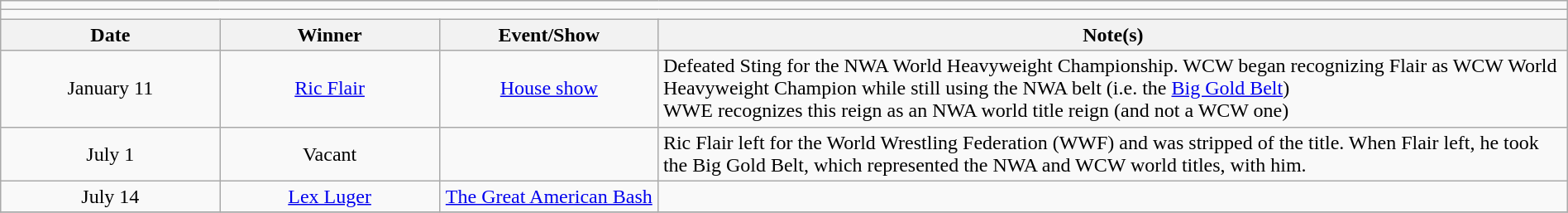<table class="wikitable" style="text-align:center; width:100%;">
<tr>
<td colspan="5"></td>
</tr>
<tr>
<td colspan="5"><strong></strong></td>
</tr>
<tr>
<th width="14%">Date</th>
<th width="14%">Winner</th>
<th width="14%">Event/Show</th>
<th width="58%">Note(s)</th>
</tr>
<tr>
<td>January 11</td>
<td><a href='#'>Ric Flair</a></td>
<td><a href='#'>House show</a></td>
<td align="left">Defeated Sting for the NWA World Heavyweight Championship. WCW began recognizing Flair as WCW World Heavyweight Champion while still using the NWA belt (i.e. the <a href='#'>Big Gold Belt</a>)<br>WWE recognizes this reign as an NWA world title reign (and not a WCW one)</td>
</tr>
<tr>
<td>July 1</td>
<td>Vacant</td>
<td></td>
<td align="left">Ric Flair left for the World Wrestling Federation (WWF) and was stripped of the title. When Flair left, he took the Big Gold Belt, which represented the NWA and WCW world titles, with him.</td>
</tr>
<tr>
<td>July 14</td>
<td><a href='#'>Lex Luger</a></td>
<td><a href='#'>The Great American Bash</a></td>
<td align="left"></td>
</tr>
<tr>
</tr>
</table>
